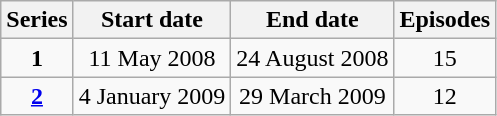<table class="wikitable" style="text-align:center;">
<tr>
<th>Series</th>
<th>Start date</th>
<th>End date</th>
<th>Episodes</th>
</tr>
<tr>
<td><strong>1</strong></td>
<td>11 May 2008</td>
<td>24 August 2008</td>
<td>15</td>
</tr>
<tr>
<td><strong><a href='#'>2</a></strong></td>
<td>4 January 2009</td>
<td>29 March 2009</td>
<td>12</td>
</tr>
</table>
